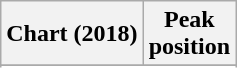<table class="wikitable sortable plainrowheaders">
<tr>
<th scope="col">Chart (2018)</th>
<th scope="col">Peak<br>position</th>
</tr>
<tr>
</tr>
<tr>
</tr>
<tr>
</tr>
<tr>
</tr>
<tr>
</tr>
<tr>
</tr>
<tr>
</tr>
<tr>
</tr>
<tr>
</tr>
<tr>
</tr>
<tr>
</tr>
<tr>
</tr>
<tr>
</tr>
<tr>
</tr>
</table>
